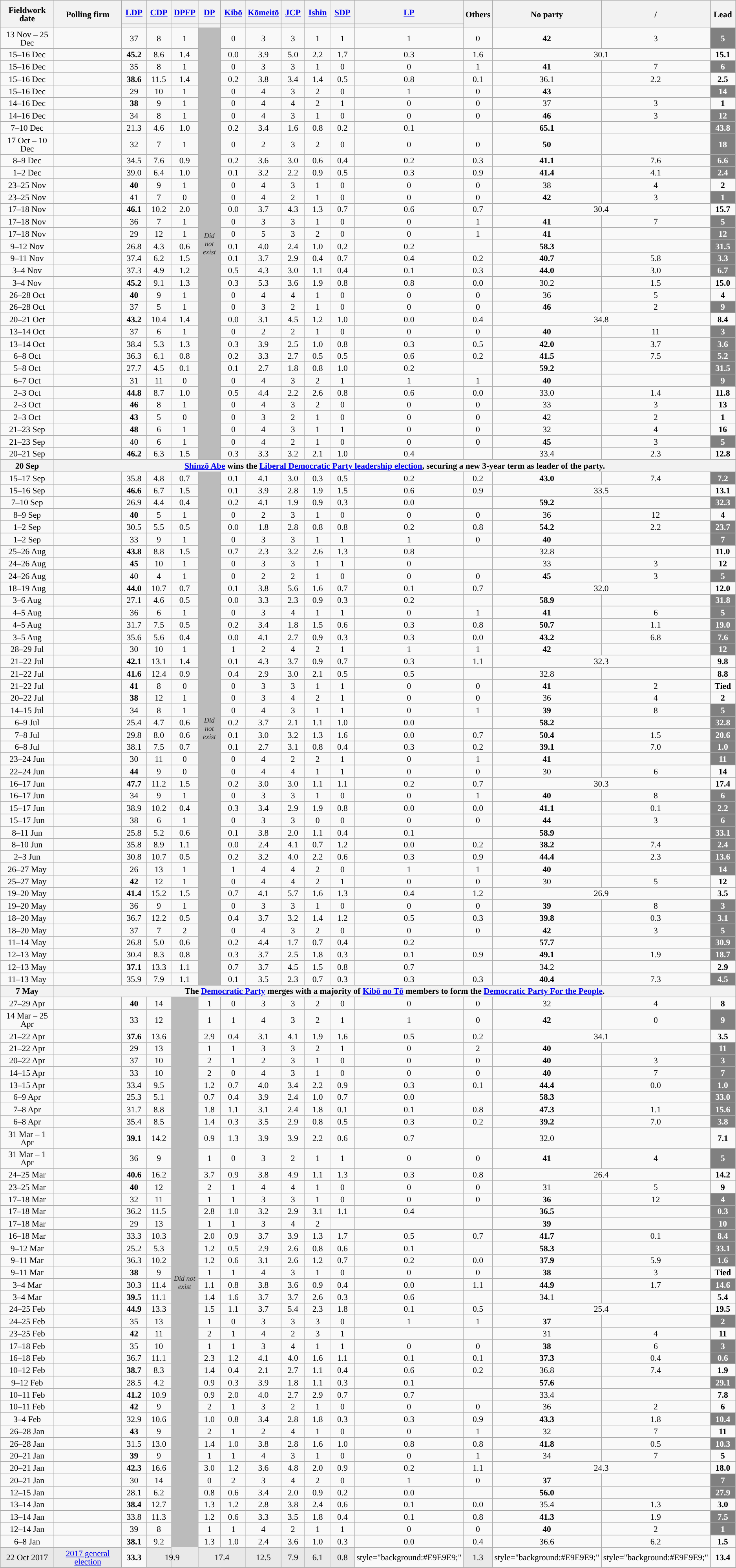<table class="wikitable mw-datatable sortable mw-collapsible mw-collapsed" style="text-align:center;font-size:90%;line-height:14px;">
<tr style="height:40px;">
<th class="unsortable" rowspan="2" width=100px>Fieldwork date</th>
<th class="unsortable" rowspan="2" width=155px>Polling firm</th>
<th class="unsortable" width=40px><a href='#'>LDP</a></th>
<th class="unsortable" width=40px><a href='#'>CDP</a></th>
<th class="unsortable" width=40px><a href='#'>DPFP</a></th>
<th class="unsortable" width=40px><a href='#'>DP</a></th>
<th class="unsortable" width=40px><a href='#'>Kibō</a></th>
<th class="unsortable" width=40px><a href='#'>Kōmeitō</a></th>
<th class="unsortable" width=40px><a href='#'>JCP</a></th>
<th class="unsortable" width=40px><a href='#'>Ishin</a></th>
<th class="unsortable" width=40px><a href='#'>SDP</a></th>
<th class="unsortable" width=40px><a href='#'>LP</a></th>
<th rowspan="2" class="unsortable" width="40px">Others</th>
<th class="unsortable" width=40px rowspan=2>No party</th>
<th class="unsortable" width=40px rowspan=2>/<br></th>
<th class="unsortable" width=40px rowspan=2>Lead</th>
</tr>
<tr>
<th style="background: "></th>
<th style="background: "></th>
<th style="background: "></th>
<th style="background: "></th>
<th style="background: "></th>
<th style="background: "></th>
<th style="background: "></th>
<th style="background: "></th>
<th style="background: "></th>
<th style="background: "></th>
</tr>
<tr>
<td>13 Nov – 25 Dec</td>
<td></td>
<td>37</td>
<td>8</td>
<td>1</td>
<td rowspan=34 data-sort-value="" style="background: #bbbbbb; color: #2C2C2C; vertical-align: middle; font-size: smaller; text-align: center; " class="table-na"><em>Did not exist</em></td>
<td>0</td>
<td>3</td>
<td>3</td>
<td>1</td>
<td>1</td>
<td>1</td>
<td>0</td>
<td><strong>42</strong></td>
<td>3</td>
<td style="background:gray; color:white"><strong>5</strong></td>
</tr>
<tr>
<td>15–16 Dec</td>
<td> </td>
<td><strong>45.2</strong></td>
<td>8.6</td>
<td>1.4</td>
<td>0.0</td>
<td>3.9</td>
<td>5.0</td>
<td>2.2</td>
<td>1.7</td>
<td>0.3</td>
<td>1.6</td>
<td colspan=2>30.1</td>
<td style="background:"><strong>15.1</strong></td>
</tr>
<tr>
<td>15–16 Dec</td>
<td></td>
<td>35</td>
<td>8</td>
<td>1</td>
<td>0</td>
<td>3</td>
<td>3</td>
<td>1</td>
<td>0</td>
<td>0</td>
<td>1</td>
<td><strong>41</strong></td>
<td>7</td>
<td style="background:gray; color:white"><strong>6</strong></td>
</tr>
<tr>
<td>15–16 Dec</td>
<td></td>
<td><strong>38.6</strong></td>
<td>11.5</td>
<td>1.4</td>
<td>0.2</td>
<td>3.8</td>
<td>3.4</td>
<td>1.4</td>
<td>0.5</td>
<td>0.8</td>
<td>0.1</td>
<td>36.1</td>
<td>2.2</td>
<td style="background:"><strong>2.5</strong></td>
</tr>
<tr>
<td>15–16 Dec</td>
<td></td>
<td>29</td>
<td>10</td>
<td>1</td>
<td>0</td>
<td>4</td>
<td>3</td>
<td>2</td>
<td>0</td>
<td>1</td>
<td>0</td>
<td><strong>43</strong></td>
<td></td>
<td style="background:gray; color:white"><strong>14</strong></td>
</tr>
<tr>
<td>14–16 Dec</td>
<td></td>
<td><strong>38</strong></td>
<td>9</td>
<td>1</td>
<td>0</td>
<td>4</td>
<td>4</td>
<td>2</td>
<td>1</td>
<td>0</td>
<td>0</td>
<td>37</td>
<td>3</td>
<td style="background:"><strong>1</strong></td>
</tr>
<tr>
<td>14–16 Dec</td>
<td></td>
<td>34</td>
<td>8</td>
<td>1</td>
<td>0</td>
<td>4</td>
<td>3</td>
<td>1</td>
<td>0</td>
<td>0</td>
<td>0</td>
<td><strong>46</strong></td>
<td>3</td>
<td style="background:gray; color:white"><strong>12</strong></td>
</tr>
<tr>
<td>7–10 Dec</td>
<td> </td>
<td>21.3</td>
<td>4.6</td>
<td>1.0</td>
<td>0.2</td>
<td>3.4</td>
<td>1.6</td>
<td>0.8</td>
<td>0.2</td>
<td>0.1</td>
<td></td>
<td><strong>65.1</strong></td>
<td></td>
<td style="background:gray; color:white"><strong>43.8</strong></td>
</tr>
<tr>
<td>17 Oct – 10 Dec</td>
<td></td>
<td>32</td>
<td>7</td>
<td>1</td>
<td>0</td>
<td>2</td>
<td>3</td>
<td>2</td>
<td>0</td>
<td>0</td>
<td>0</td>
<td><strong>50</strong></td>
<td></td>
<td style="background:gray; color:white"><strong>18</strong></td>
</tr>
<tr>
<td>8–9 Dec</td>
<td></td>
<td>34.5</td>
<td>7.6</td>
<td>0.9</td>
<td>0.2</td>
<td>3.6</td>
<td>3.0</td>
<td>0.6</td>
<td>0.4</td>
<td>0.2</td>
<td>0.3</td>
<td><strong>41.1</strong></td>
<td>7.6</td>
<td style="background:gray; color:white"><strong>6.6</strong></td>
</tr>
<tr>
<td>1–2 Dec</td>
<td></td>
<td>39.0</td>
<td>6.4</td>
<td>1.0</td>
<td>0.1</td>
<td>3.2</td>
<td>2.2</td>
<td>0.9</td>
<td>0.5</td>
<td>0.3</td>
<td>0.9</td>
<td><strong>41.4</strong></td>
<td>4.1</td>
<td style="background:gray; color:white"><strong>2.4</strong></td>
</tr>
<tr>
<td>23–25 Nov</td>
<td></td>
<td><strong>40</strong></td>
<td>9</td>
<td>1</td>
<td>0</td>
<td>4</td>
<td>3</td>
<td>1</td>
<td>0</td>
<td>0</td>
<td>0</td>
<td>38</td>
<td>4</td>
<td style="background:"><strong>2</strong></td>
</tr>
<tr>
<td>23–25 Nov</td>
<td></td>
<td>41</td>
<td>7</td>
<td>0</td>
<td>0</td>
<td>4</td>
<td>2</td>
<td>1</td>
<td>0</td>
<td>0</td>
<td>0</td>
<td><strong>42</strong></td>
<td>3</td>
<td style="background:gray; color:white"><strong>1</strong></td>
</tr>
<tr>
<td>17–18 Nov</td>
<td> </td>
<td><strong>46.1</strong></td>
<td>10.2</td>
<td>2.0</td>
<td>0.0</td>
<td>3.7</td>
<td>4.3</td>
<td>1.3</td>
<td>0.7</td>
<td>0.6</td>
<td>0.7</td>
<td colspan=2>30.4</td>
<td style="background:"><strong>15.7</strong></td>
</tr>
<tr>
<td>17–18 Nov</td>
<td></td>
<td>36</td>
<td>7</td>
<td>1</td>
<td>0</td>
<td>3</td>
<td>3</td>
<td>1</td>
<td>0</td>
<td>0</td>
<td>1</td>
<td><strong>41</strong></td>
<td>7</td>
<td style="background:gray; color:white"><strong>5</strong></td>
</tr>
<tr>
<td>17–18 Nov</td>
<td></td>
<td>29</td>
<td>12</td>
<td>1</td>
<td>0</td>
<td>5</td>
<td>3</td>
<td>2</td>
<td>0</td>
<td>0</td>
<td>1</td>
<td><strong>41</strong></td>
<td></td>
<td style="background:gray; color:white"><strong>12</strong></td>
</tr>
<tr>
<td>9–12 Nov</td>
<td> </td>
<td>26.8</td>
<td>4.3</td>
<td>0.6</td>
<td>0.1</td>
<td>4.0</td>
<td>2.4</td>
<td>1.0</td>
<td>0.2</td>
<td>0.2</td>
<td></td>
<td><strong>58.3</strong></td>
<td></td>
<td style="background:gray; color:white"><strong>31.5</strong></td>
</tr>
<tr>
<td>9–11 Nov</td>
<td></td>
<td>37.4</td>
<td>6.2</td>
<td>1.5</td>
<td>0.1</td>
<td>3.7</td>
<td>2.9</td>
<td>0.4</td>
<td>0.7</td>
<td>0.4</td>
<td>0.2</td>
<td><strong>40.7</strong></td>
<td>5.8</td>
<td style="background:gray; color:white"><strong>3.3</strong></td>
</tr>
<tr>
<td>3–4 Nov</td>
<td></td>
<td>37.3</td>
<td>4.9</td>
<td>1.2</td>
<td>0.5</td>
<td>4.3</td>
<td>3.0</td>
<td>1.1</td>
<td>0.4</td>
<td>0.1</td>
<td>0.3</td>
<td><strong>44.0</strong></td>
<td>3.0</td>
<td style="background:gray; color:white"><strong>6.7</strong></td>
</tr>
<tr>
<td>3–4 Nov</td>
<td></td>
<td><strong>45.2</strong></td>
<td>9.1</td>
<td>1.3</td>
<td>0.3</td>
<td>5.3</td>
<td>3.6</td>
<td>1.9</td>
<td>0.8</td>
<td>0.8</td>
<td>0.0</td>
<td>30.2</td>
<td>1.5</td>
<td style="background:"><strong>15.0</strong></td>
</tr>
<tr>
<td>26–28 Oct</td>
<td></td>
<td><strong>40</strong></td>
<td>9</td>
<td>1</td>
<td>0</td>
<td>4</td>
<td>4</td>
<td>1</td>
<td>0</td>
<td>0</td>
<td>0</td>
<td>36</td>
<td>5</td>
<td style="background:"><strong>4</strong></td>
</tr>
<tr>
<td>26–28 Oct</td>
<td></td>
<td>37</td>
<td>5</td>
<td>1</td>
<td>0</td>
<td>3</td>
<td>2</td>
<td>1</td>
<td>0</td>
<td>0</td>
<td>0</td>
<td><strong>46</strong></td>
<td>2</td>
<td style="background:gray; color:white"><strong>9</strong></td>
</tr>
<tr>
<td>20–21 Oct</td>
<td> </td>
<td><strong>43.2</strong></td>
<td>10.4</td>
<td>1.4</td>
<td>0.0</td>
<td>3.1</td>
<td>4.5</td>
<td>1.2</td>
<td>1.0</td>
<td>0.0</td>
<td>0.4</td>
<td colspan=2>34.8</td>
<td style="background:"><strong>8.4</strong></td>
</tr>
<tr>
<td>13–14 Oct</td>
<td></td>
<td>37</td>
<td>6</td>
<td>1</td>
<td>0</td>
<td>2</td>
<td>2</td>
<td>1</td>
<td>0</td>
<td>0</td>
<td>0</td>
<td><strong>40</strong></td>
<td>11</td>
<td style="background:gray; color:white"><strong>3</strong></td>
</tr>
<tr>
<td>13–14 Oct</td>
<td></td>
<td>38.4</td>
<td>5.3</td>
<td>1.3</td>
<td>0.3</td>
<td>3.9</td>
<td>2.5</td>
<td>1.0</td>
<td>0.8</td>
<td>0.3</td>
<td>0.5</td>
<td><strong>42.0</strong></td>
<td>3.7</td>
<td style="background:gray; color:white"><strong>3.6</strong></td>
</tr>
<tr>
<td>6–8 Oct</td>
<td></td>
<td>36.3</td>
<td>6.1</td>
<td>0.8</td>
<td>0.2</td>
<td>3.3</td>
<td>2.7</td>
<td>0.5</td>
<td>0.5</td>
<td>0.6</td>
<td>0.2</td>
<td><strong>41.5</strong></td>
<td>7.5</td>
<td style="background:gray; color:white"><strong>5.2</strong></td>
</tr>
<tr>
<td>5–8 Oct</td>
<td> </td>
<td>27.7</td>
<td>4.5</td>
<td>0.1</td>
<td>0.1</td>
<td>2.7</td>
<td>1.8</td>
<td>0.8</td>
<td>1.0</td>
<td>0.2</td>
<td></td>
<td><strong>59.2</strong></td>
<td></td>
<td style="background:gray; color:white"><strong>31.5</strong></td>
</tr>
<tr>
<td>6–7 Oct</td>
<td></td>
<td>31</td>
<td>11</td>
<td>0</td>
<td>0</td>
<td>4</td>
<td>3</td>
<td>2</td>
<td>1</td>
<td>1</td>
<td>1</td>
<td><strong>40</strong></td>
<td></td>
<td style="background:gray; color:white"><strong>9</strong></td>
</tr>
<tr>
<td>2–3 Oct</td>
<td></td>
<td><strong>44.8</strong></td>
<td>8.7</td>
<td>1.0</td>
<td>0.5</td>
<td>4.4</td>
<td>2.2</td>
<td>2.6</td>
<td>0.8</td>
<td>0.6</td>
<td>0.0</td>
<td>33.0</td>
<td>1.4</td>
<td style="background:"><strong>11.8</strong></td>
</tr>
<tr>
<td>2–3 Oct</td>
<td></td>
<td><strong>46</strong></td>
<td>8</td>
<td>1</td>
<td>0</td>
<td>4</td>
<td>3</td>
<td>2</td>
<td>0</td>
<td>0</td>
<td>0</td>
<td>33</td>
<td>3</td>
<td style="background:"><strong>13</strong></td>
</tr>
<tr>
<td>2–3 Oct</td>
<td></td>
<td><strong>43</strong></td>
<td>5</td>
<td>0</td>
<td>0</td>
<td>3</td>
<td>2</td>
<td>1</td>
<td>0</td>
<td>0</td>
<td>0</td>
<td>42</td>
<td>2</td>
<td style="background:"><strong>1</strong></td>
</tr>
<tr>
<td>21–23 Sep</td>
<td></td>
<td><strong>48</strong></td>
<td>6</td>
<td>1</td>
<td>0</td>
<td>4</td>
<td>3</td>
<td>1</td>
<td>1</td>
<td>0</td>
<td>0</td>
<td>32</td>
<td>4</td>
<td style="background:"><strong>16</strong></td>
</tr>
<tr>
<td>21–23 Sep</td>
<td></td>
<td>40</td>
<td>6</td>
<td>1</td>
<td>0</td>
<td>4</td>
<td>2</td>
<td>1</td>
<td>0</td>
<td>0</td>
<td>0</td>
<td><strong>45</strong></td>
<td>3</td>
<td style="background:gray; color:white"><strong>5</strong></td>
</tr>
<tr>
<td>20–21 Sep</td>
<td></td>
<td><strong>46.2</strong></td>
<td>6.3</td>
<td>1.5</td>
<td>0.3</td>
<td>3.3</td>
<td>3.2</td>
<td>2.1</td>
<td>1.0</td>
<td>0.4</td>
<td></td>
<td>33.4</td>
<td>2.3</td>
<td style="background:"><strong>12.8</strong></td>
</tr>
<tr>
<th>20 Sep</th>
<th colspan=15><a href='#'>Shinzō Abe</a> wins the <a href='#'>Liberal Democratic Party leadership election</a>, securing a new 3-year term as leader of the party.</th>
</tr>
<tr>
<td>15–17 Sep</td>
<td></td>
<td>35.8</td>
<td>4.8</td>
<td>0.7</td>
<td rowspan=42 data-sort-value="" style="background: #bbbbbb; color: #2C2C2C; vertical-align: middle; font-size: smaller; text-align: center; " class="table-na"><em>Did not exist</em></td>
<td>0.1</td>
<td>4.1</td>
<td>3.0</td>
<td>0.3</td>
<td>0.5</td>
<td>0.2</td>
<td>0.2</td>
<td><strong>43.0</strong></td>
<td>7.4</td>
<td style="background:gray; color:white"><strong>7.2</strong></td>
</tr>
<tr>
<td>15–16 Sep</td>
<td> </td>
<td><strong>46.6</strong></td>
<td>6.7</td>
<td>1.5</td>
<td>0.1</td>
<td>3.9</td>
<td>2.8</td>
<td>1.9</td>
<td>1.5</td>
<td>0.6</td>
<td>0.9</td>
<td colspan=2>33.5</td>
<td style="background:"><strong>13.1</strong></td>
</tr>
<tr>
<td>7–10 Sep</td>
<td></td>
<td>26.9</td>
<td>4.4</td>
<td>0.4</td>
<td>0.2</td>
<td>4.1</td>
<td>1.9</td>
<td>0.9</td>
<td>0.3</td>
<td>0.0</td>
<td></td>
<td><strong>59.2</strong></td>
<td></td>
<td style="background:gray; color:white"><strong>32.3</strong></td>
</tr>
<tr>
<td>8–9 Sep</td>
<td></td>
<td><strong>40</strong></td>
<td>5</td>
<td>1</td>
<td>0</td>
<td>2</td>
<td>3</td>
<td>1</td>
<td>0</td>
<td>0</td>
<td>0</td>
<td>36</td>
<td>12</td>
<td style="background:"><strong>4</strong></td>
</tr>
<tr>
<td>1–2 Sep</td>
<td></td>
<td>30.5</td>
<td>5.5</td>
<td>0.5</td>
<td>0.0</td>
<td>1.8</td>
<td>2.8</td>
<td>0.8</td>
<td>0.8</td>
<td>0.2</td>
<td>0.8</td>
<td><strong>54.2</strong></td>
<td>2.2</td>
<td style="background:gray; color:white"><strong>23.7</strong></td>
</tr>
<tr>
<td>1–2 Sep</td>
<td></td>
<td>33</td>
<td>9</td>
<td>1</td>
<td>0</td>
<td>3</td>
<td>3</td>
<td>1</td>
<td>1</td>
<td>1</td>
<td>0</td>
<td><strong>40</strong></td>
<td></td>
<td style="background:gray; color:white"><strong>7</strong></td>
</tr>
<tr>
<td>25–26 Aug</td>
<td></td>
<td><strong>43.8</strong></td>
<td>8.8</td>
<td>1.5</td>
<td>0.7</td>
<td>2.3</td>
<td>3.2</td>
<td>2.6</td>
<td>1.3</td>
<td>0.8</td>
<td></td>
<td>32.8</td>
<td></td>
<td style="background:"><strong>11.0</strong></td>
</tr>
<tr>
<td>24–26 Aug</td>
<td></td>
<td><strong>45</strong></td>
<td>10</td>
<td>1</td>
<td>0</td>
<td>3</td>
<td>3</td>
<td>1</td>
<td>1</td>
<td>0</td>
<td></td>
<td>33</td>
<td>3</td>
<td style="background:"><strong>12</strong></td>
</tr>
<tr>
<td>24–26 Aug</td>
<td></td>
<td>40</td>
<td>4</td>
<td>1</td>
<td>0</td>
<td>2</td>
<td>2</td>
<td>1</td>
<td>0</td>
<td>0</td>
<td>0</td>
<td><strong>45</strong></td>
<td>3</td>
<td style="background:gray; color:white"><strong>5</strong></td>
</tr>
<tr>
<td>18–19 Aug</td>
<td> </td>
<td><strong>44.0</strong></td>
<td>10.7</td>
<td>0.7</td>
<td>0.1</td>
<td>3.8</td>
<td>5.6</td>
<td>1.6</td>
<td>0.7</td>
<td>0.1</td>
<td>0.7</td>
<td colspan=2>32.0</td>
<td style="background:"><strong>12.0</strong></td>
</tr>
<tr>
<td>3–6 Aug</td>
<td> </td>
<td>27.1</td>
<td>4.6</td>
<td>0.5</td>
<td>0.0</td>
<td>3.3</td>
<td>2.3</td>
<td>0.9</td>
<td>0.3</td>
<td>0.2</td>
<td></td>
<td><strong>58.9</strong></td>
<td></td>
<td style="background:gray; color:white"><strong>31.8</strong></td>
</tr>
<tr>
<td>4–5 Aug</td>
<td></td>
<td>36</td>
<td>6</td>
<td>1</td>
<td>0</td>
<td>3</td>
<td>4</td>
<td>1</td>
<td>1</td>
<td>0</td>
<td>1</td>
<td><strong>41</strong></td>
<td>6</td>
<td style="background:gray; color:white"><strong>5</strong></td>
</tr>
<tr>
<td>4–5 Aug</td>
<td></td>
<td>31.7</td>
<td>7.5</td>
<td>0.5</td>
<td>0.2</td>
<td>3.4</td>
<td>1.8</td>
<td>1.5</td>
<td>0.6</td>
<td>0.3</td>
<td>0.8</td>
<td><strong>50.7</strong></td>
<td>1.1</td>
<td style="background:gray; color:white"><strong>19.0</strong></td>
</tr>
<tr>
<td>3–5 Aug</td>
<td></td>
<td>35.6</td>
<td>5.6</td>
<td>0.4</td>
<td>0.0</td>
<td>4.1</td>
<td>2.7</td>
<td>0.9</td>
<td>0.3</td>
<td>0.3</td>
<td>0.0</td>
<td><strong>43.2</strong></td>
<td>6.8</td>
<td style="background:gray; color:white"><strong>7.6</strong></td>
</tr>
<tr>
<td>28–29 Jul</td>
<td></td>
<td>30</td>
<td>10</td>
<td>1</td>
<td>1</td>
<td>2</td>
<td>4</td>
<td>2</td>
<td>1</td>
<td>1</td>
<td>1</td>
<td><strong>42</strong></td>
<td></td>
<td style="background:gray; color:white"><strong>12</strong></td>
</tr>
<tr>
<td>21–22 Jul</td>
<td> </td>
<td><strong>42.1</strong></td>
<td>13.1</td>
<td>1.4</td>
<td>0.1</td>
<td>4.3</td>
<td>3.7</td>
<td>0.9</td>
<td>0.7</td>
<td>0.3</td>
<td>1.1</td>
<td colspan=2>32.3</td>
<td style="background:"><strong>9.8</strong></td>
</tr>
<tr>
<td>21–22 Jul</td>
<td></td>
<td><strong>41.6</strong></td>
<td>12.4</td>
<td>0.9</td>
<td>0.4</td>
<td>2.9</td>
<td>3.0</td>
<td>2.1</td>
<td>0.5</td>
<td>0.5</td>
<td></td>
<td>32.8</td>
<td></td>
<td style="background:"><strong>8.8</strong></td>
</tr>
<tr>
<td>21–22 Jul</td>
<td></td>
<td><strong>41</strong></td>
<td>8</td>
<td>0</td>
<td>0</td>
<td>3</td>
<td>3</td>
<td>1</td>
<td>1</td>
<td>0</td>
<td>0</td>
<td><strong>41</strong></td>
<td>2</td>
<td><strong>Tied</strong></td>
</tr>
<tr>
<td>20–22 Jul</td>
<td></td>
<td><strong>38</strong></td>
<td>12</td>
<td>1</td>
<td>0</td>
<td>3</td>
<td>4</td>
<td>2</td>
<td>1</td>
<td>0</td>
<td>0</td>
<td>36</td>
<td>4</td>
<td style="background:"><strong>2</strong></td>
</tr>
<tr>
<td>14–15 Jul</td>
<td></td>
<td>34</td>
<td>8</td>
<td>1</td>
<td>0</td>
<td>4</td>
<td>3</td>
<td>1</td>
<td>1</td>
<td>0</td>
<td>1</td>
<td><strong>39</strong></td>
<td>8</td>
<td style="background:gray; color:white"><strong>5</strong></td>
</tr>
<tr>
<td>6–9 Jul</td>
<td> </td>
<td>25.4</td>
<td>4.7</td>
<td>0.6</td>
<td>0.2</td>
<td>3.7</td>
<td>2.1</td>
<td>1.1</td>
<td>1.0</td>
<td>0.0</td>
<td></td>
<td><strong>58.2</strong></td>
<td></td>
<td style="background:gray; color:white"><strong>32.8</strong></td>
</tr>
<tr>
<td>7–8 Jul</td>
<td></td>
<td>29.8</td>
<td>8.0</td>
<td>0.6</td>
<td>0.1</td>
<td>3.0</td>
<td>3.2</td>
<td>1.3</td>
<td>1.6</td>
<td>0.0</td>
<td>0.7</td>
<td><strong>50.4</strong></td>
<td>1.5</td>
<td style="background:gray; color:white"><strong>20.6</strong></td>
</tr>
<tr>
<td>6–8 Jul</td>
<td></td>
<td>38.1</td>
<td>7.5</td>
<td>0.7</td>
<td>0.1</td>
<td>2.7</td>
<td>3.1</td>
<td>0.8</td>
<td>0.4</td>
<td>0.3</td>
<td>0.2</td>
<td><strong>39.1</strong></td>
<td>7.0</td>
<td style="background:gray; color:white"><strong>1.0</strong></td>
</tr>
<tr>
<td>23–24 Jun</td>
<td></td>
<td>30</td>
<td>11</td>
<td>0</td>
<td>0</td>
<td>4</td>
<td>2</td>
<td>2</td>
<td>1</td>
<td>0</td>
<td>1</td>
<td><strong>41</strong></td>
<td></td>
<td style="background:gray; color:white"><strong>11</strong></td>
</tr>
<tr>
<td>22–24 Jun</td>
<td></td>
<td><strong>44</strong></td>
<td>9</td>
<td>0</td>
<td>0</td>
<td>4</td>
<td>4</td>
<td>1</td>
<td>1</td>
<td>0</td>
<td>0</td>
<td>30</td>
<td>6</td>
<td style="background:"><strong>14</strong></td>
</tr>
<tr>
<td>16–17 Jun</td>
<td> </td>
<td><strong>47.7</strong></td>
<td>11.2</td>
<td>1.5</td>
<td>0.2</td>
<td>3.0</td>
<td>3.0</td>
<td>1.1</td>
<td>1.1</td>
<td>0.2</td>
<td>0.7</td>
<td colspan=2>30.3</td>
<td style="background:"><strong>17.4</strong></td>
</tr>
<tr>
<td>16–17 Jun</td>
<td></td>
<td>34</td>
<td>9</td>
<td>1</td>
<td>0</td>
<td>3</td>
<td>3</td>
<td>1</td>
<td>0</td>
<td>0</td>
<td>1</td>
<td><strong>40</strong></td>
<td>8</td>
<td style="background:gray; color:white"><strong>6</strong></td>
</tr>
<tr>
<td>15–17 Jun</td>
<td> </td>
<td>38.9</td>
<td>10.2</td>
<td>0.4</td>
<td>0.3</td>
<td>3.4</td>
<td>2.9</td>
<td>1.9</td>
<td>0.8</td>
<td>0.0</td>
<td>0.0</td>
<td><strong>41.1</strong></td>
<td>0.1</td>
<td style="background:gray; color:white"><strong>2.2</strong></td>
</tr>
<tr>
<td>15–17 Jun</td>
<td></td>
<td>38</td>
<td>6</td>
<td>1</td>
<td>0</td>
<td>3</td>
<td>3</td>
<td>0</td>
<td>0</td>
<td>0</td>
<td>0</td>
<td><strong>44</strong></td>
<td>3</td>
<td style="background:gray; color:white"><strong>6</strong></td>
</tr>
<tr>
<td>8–11 Jun</td>
<td></td>
<td>25.8</td>
<td>5.2</td>
<td>0.6</td>
<td>0.1</td>
<td>3.8</td>
<td>2.0</td>
<td>1.1</td>
<td>0.4</td>
<td>0.1</td>
<td></td>
<td><strong>58.9</strong></td>
<td></td>
<td style="background:gray; color:white"><strong>33.1</strong></td>
</tr>
<tr>
<td>8–10 Jun</td>
<td></td>
<td>35.8</td>
<td>8.9</td>
<td>1.1</td>
<td>0.0</td>
<td>2.4</td>
<td>4.1</td>
<td>0.7</td>
<td>1.2</td>
<td>0.0</td>
<td>0.2</td>
<td><strong>38.2</strong></td>
<td>7.4</td>
<td style="background:gray; color:white"><strong>2.4</strong></td>
</tr>
<tr>
<td>2–3 Jun</td>
<td></td>
<td>30.8</td>
<td>10.7</td>
<td>0.5</td>
<td>0.2</td>
<td>3.2</td>
<td>4.0</td>
<td>2.2</td>
<td>0.6</td>
<td>0.3</td>
<td>0.9</td>
<td><strong>44.4</strong></td>
<td>2.3</td>
<td style="background:gray; color:white"><strong>13.6</strong></td>
</tr>
<tr>
<td>26–27 May</td>
<td></td>
<td>26</td>
<td>13</td>
<td>1</td>
<td>1</td>
<td>4</td>
<td>4</td>
<td>2</td>
<td>0</td>
<td>1</td>
<td>1</td>
<td><strong>40</strong></td>
<td></td>
<td style="background:gray; color:white"><strong>14</strong></td>
</tr>
<tr>
<td>25–27 May</td>
<td></td>
<td><strong>42</strong></td>
<td>12</td>
<td>1</td>
<td>0</td>
<td>4</td>
<td>4</td>
<td>2</td>
<td>1</td>
<td>0</td>
<td>0</td>
<td>30</td>
<td>5</td>
<td style="background:"><strong>12</strong></td>
</tr>
<tr>
<td>19–20 May</td>
<td> </td>
<td><strong>41.4</strong></td>
<td>15.2</td>
<td>1.5</td>
<td>0.7</td>
<td>4.1</td>
<td>5.7</td>
<td>1.6</td>
<td>1.3</td>
<td>0.4</td>
<td>1.2</td>
<td colspan=2>26.9</td>
<td style="background:"><strong>3.5</strong></td>
</tr>
<tr>
<td>19–20 May</td>
<td></td>
<td>36</td>
<td>9</td>
<td>1</td>
<td>0</td>
<td>3</td>
<td>3</td>
<td>1</td>
<td>0</td>
<td>0</td>
<td>0</td>
<td><strong>39</strong></td>
<td>8</td>
<td style="background:gray; color:white"><strong>3</strong></td>
</tr>
<tr>
<td>18–20 May</td>
<td> </td>
<td>36.7</td>
<td>12.2</td>
<td>0.5</td>
<td>0.4</td>
<td>3.7</td>
<td>3.2</td>
<td>1.4</td>
<td>1.2</td>
<td>0.5</td>
<td>0.3</td>
<td><strong>39.8</strong></td>
<td>0.3</td>
<td style="background:gray; color:white"><strong>3.1</strong></td>
</tr>
<tr>
<td>18–20 May</td>
<td></td>
<td>37</td>
<td>7</td>
<td>2</td>
<td>0</td>
<td>4</td>
<td>3</td>
<td>2</td>
<td>0</td>
<td>0</td>
<td>0</td>
<td><strong>42</strong></td>
<td>3</td>
<td style="background:gray; color:white"><strong>5</strong></td>
</tr>
<tr>
<td>11–14 May</td>
<td></td>
<td>26.8</td>
<td>5.0</td>
<td>0.6</td>
<td>0.2</td>
<td>4.4</td>
<td>1.7</td>
<td>0.7</td>
<td>0.4</td>
<td>0.2</td>
<td></td>
<td><strong>57.7</strong></td>
<td></td>
<td style="background:gray; color:white"><strong>30.9</strong></td>
</tr>
<tr>
<td>12–13 May</td>
<td></td>
<td>30.4</td>
<td>8.3</td>
<td>0.8</td>
<td>0.3</td>
<td>3.7</td>
<td>2.5</td>
<td>1.8</td>
<td>0.3</td>
<td>0.1</td>
<td>0.9</td>
<td><strong>49.1</strong></td>
<td>1.9</td>
<td style="background:gray; color:white"><strong>18.7</strong></td>
</tr>
<tr>
<td>12–13 May</td>
<td></td>
<td><strong>37.1</strong></td>
<td>13.3</td>
<td>1.1</td>
<td>0.7</td>
<td>3.7</td>
<td>4.5</td>
<td>1.5</td>
<td>0.8</td>
<td>0.7</td>
<td></td>
<td>34.2</td>
<td></td>
<td style="background:"><strong>2.9</strong></td>
</tr>
<tr>
<td>11–13 May</td>
<td></td>
<td>35.9</td>
<td>7.9</td>
<td>1.1</td>
<td>0.1</td>
<td>3.5</td>
<td>2.3</td>
<td>0.7</td>
<td>0.3</td>
<td>0.3</td>
<td>0.3</td>
<td><strong>40.4</strong></td>
<td>7.3</td>
<td style="background:gray; color:white"><strong>4.5</strong></td>
</tr>
<tr>
<th>7 May</th>
<th colspan=15>The <a href='#'>Democratic Party</a> merges with a majority of <a href='#'>Kibō no Tō</a> members to form the <a href='#'>Democratic Party For the People</a>.</th>
</tr>
<tr>
<td>27–29 Apr</td>
<td></td>
<td><strong>40</strong></td>
<td>14</td>
<td rowspan=46 data-sort-value="" style="background: #bbbbbb; color: #2C2C2C; vertical-align: middle; font-size: smaller; text-align: center; " class="table-na"><em>Did not exist</em></td>
<td>1</td>
<td>0</td>
<td>3</td>
<td>3</td>
<td>2</td>
<td>0</td>
<td>0</td>
<td>0</td>
<td>32</td>
<td>4</td>
<td style="background:"><strong>8</strong></td>
</tr>
<tr>
<td>14 Mar – 25 Apr</td>
<td></td>
<td>33</td>
<td>12</td>
<td>1</td>
<td>1</td>
<td>4</td>
<td>3</td>
<td>2</td>
<td>1</td>
<td>1</td>
<td>0</td>
<td><strong>42</strong></td>
<td>0</td>
<td style="background:gray; color:white"><strong>9</strong></td>
</tr>
<tr>
<td>21–22 Apr</td>
<td> </td>
<td><strong>37.6</strong></td>
<td>13.6</td>
<td>2.9</td>
<td>0.4</td>
<td>3.1</td>
<td>4.1</td>
<td>1.9</td>
<td>1.6</td>
<td>0.5</td>
<td>0.2</td>
<td colspan=2>34.1</td>
<td style="background:"><strong>3.5</strong></td>
</tr>
<tr>
<td>21–22 Apr</td>
<td></td>
<td>29</td>
<td>13</td>
<td>1</td>
<td>1</td>
<td>3</td>
<td>3</td>
<td>2</td>
<td>1</td>
<td>0</td>
<td>2</td>
<td><strong>40</strong></td>
<td></td>
<td style="background:gray; color:white"><strong>11</strong></td>
</tr>
<tr>
<td>20–22 Apr</td>
<td></td>
<td>37</td>
<td>10</td>
<td>2</td>
<td>1</td>
<td>2</td>
<td>3</td>
<td>1</td>
<td>0</td>
<td>0</td>
<td>0</td>
<td><strong>40</strong></td>
<td>3</td>
<td style="background:gray; color:white"><strong>3</strong></td>
</tr>
<tr>
<td>14–15 Apr</td>
<td></td>
<td>33</td>
<td>10</td>
<td>2</td>
<td>0</td>
<td>4</td>
<td>3</td>
<td>1</td>
<td>0</td>
<td>0</td>
<td>0</td>
<td><strong>40</strong></td>
<td>7</td>
<td style="background:gray; color:white"><strong>7</strong></td>
</tr>
<tr>
<td>13–15 Apr</td>
<td> </td>
<td>33.4</td>
<td>9.5</td>
<td>1.2</td>
<td>0.7</td>
<td>4.0</td>
<td>3.4</td>
<td>2.2</td>
<td>0.9</td>
<td>0.3</td>
<td>0.1</td>
<td><strong>44.4</strong></td>
<td>0.0</td>
<td style="background:gray; color:white"><strong>1.0</strong></td>
</tr>
<tr>
<td>6–9 Apr</td>
<td></td>
<td>25.3</td>
<td>5.1</td>
<td>0.7</td>
<td>0.4</td>
<td>3.9</td>
<td>2.4</td>
<td>1.0</td>
<td>0.7</td>
<td>0.0</td>
<td></td>
<td><strong>58.3</strong></td>
<td></td>
<td style="background:gray; color:white"><strong>33.0</strong></td>
</tr>
<tr>
<td>7–8 Apr</td>
<td></td>
<td>31.7</td>
<td>8.8</td>
<td>1.8</td>
<td>1.1</td>
<td>3.1</td>
<td>2.4</td>
<td>1.8</td>
<td>0.1</td>
<td>0.1</td>
<td>0.8</td>
<td><strong>47.3</strong></td>
<td>1.1</td>
<td style="background:gray; color:white"><strong>15.6</strong></td>
</tr>
<tr>
<td>6–8 Apr</td>
<td></td>
<td>35.4</td>
<td>8.5</td>
<td>1.4</td>
<td>0.3</td>
<td>3.5</td>
<td>2.9</td>
<td>0.8</td>
<td>0.5</td>
<td>0.3</td>
<td>0.2</td>
<td><strong>39.2</strong></td>
<td>7.0</td>
<td style="background:gray; color:white"><strong>3.8</strong></td>
</tr>
<tr>
<td>31 Mar – 1 Apr</td>
<td></td>
<td><strong>39.1</strong></td>
<td>14.2</td>
<td>0.9</td>
<td>1.3</td>
<td>3.9</td>
<td>3.9</td>
<td>2.2</td>
<td>0.6</td>
<td>0.7</td>
<td></td>
<td>32.0</td>
<td></td>
<td style="background:"><strong>7.1</strong></td>
</tr>
<tr>
<td>31 Mar – 1 Apr</td>
<td></td>
<td>36</td>
<td>9</td>
<td>1</td>
<td>0</td>
<td>3</td>
<td>2</td>
<td>1</td>
<td>1</td>
<td>0</td>
<td>0</td>
<td><strong>41</strong></td>
<td>4</td>
<td style="background:gray; color:white"><strong>5</strong></td>
</tr>
<tr>
<td>24–25 Mar</td>
<td> </td>
<td><strong>40.6</strong></td>
<td>16.2</td>
<td>3.7</td>
<td>0.9</td>
<td>3.8</td>
<td>4.9</td>
<td>1.1</td>
<td>1.3</td>
<td>0.3</td>
<td>0.8</td>
<td colspan=2>26.4</td>
<td style="background:"><strong>14.2</strong></td>
</tr>
<tr>
<td>23–25 Mar</td>
<td></td>
<td><strong>40</strong></td>
<td>12</td>
<td>2</td>
<td>1</td>
<td>4</td>
<td>4</td>
<td>1</td>
<td>0</td>
<td>0</td>
<td>0</td>
<td>31</td>
<td>5</td>
<td style="background:"><strong>9</strong></td>
</tr>
<tr>
<td>17–18 Mar</td>
<td></td>
<td>32</td>
<td>11</td>
<td>1</td>
<td>1</td>
<td>3</td>
<td>3</td>
<td>1</td>
<td>0</td>
<td>0</td>
<td>0</td>
<td><strong>36</strong></td>
<td>12</td>
<td style="background:gray; color:white"><strong>4</strong></td>
</tr>
<tr>
<td>17–18 Mar</td>
<td></td>
<td>36.2</td>
<td>11.5</td>
<td>2.8</td>
<td>1.0</td>
<td>3.2</td>
<td>2.9</td>
<td>3.1</td>
<td>1.1</td>
<td>0.4</td>
<td></td>
<td><strong>36.5</strong></td>
<td></td>
<td style="background:gray; color:white"><strong>0.3</strong></td>
</tr>
<tr>
<td>17–18 Mar</td>
<td></td>
<td>29</td>
<td>13</td>
<td>1</td>
<td>1</td>
<td>3</td>
<td>4</td>
<td>2</td>
<td></td>
<td></td>
<td></td>
<td><strong>39</strong></td>
<td></td>
<td style="background:gray; color:white"><strong>10</strong></td>
</tr>
<tr>
<td>16–18 Mar</td>
<td> </td>
<td>33.3</td>
<td>10.3</td>
<td>2.0</td>
<td>0.9</td>
<td>3.7</td>
<td>3.9</td>
<td>1.3</td>
<td>1.7</td>
<td>0.5</td>
<td>0.7</td>
<td><strong>41.7</strong></td>
<td>0.1</td>
<td style="background:gray; color:white"><strong>8.4</strong></td>
</tr>
<tr>
<td>9–12 Mar</td>
<td> </td>
<td>25.2</td>
<td>5.3</td>
<td>1.2</td>
<td>0.5</td>
<td>2.9</td>
<td>2.6</td>
<td>0.8</td>
<td>0.6</td>
<td>0.1</td>
<td></td>
<td><strong>58.3</strong></td>
<td></td>
<td style="background:gray; color:white"><strong>33.1</strong></td>
</tr>
<tr>
<td>9–11 Mar</td>
<td></td>
<td>36.3</td>
<td>10.2</td>
<td>1.2</td>
<td>0.6</td>
<td>3.1</td>
<td>2.6</td>
<td>1.2</td>
<td>0.7</td>
<td>0.2</td>
<td>0.0</td>
<td><strong>37.9</strong></td>
<td>5.9</td>
<td style="background:gray; color:white"><strong>1.6</strong></td>
</tr>
<tr>
<td>9–11 Mar</td>
<td></td>
<td><strong>38</strong></td>
<td>9</td>
<td>1</td>
<td>1</td>
<td>4</td>
<td>3</td>
<td>1</td>
<td>0</td>
<td>0</td>
<td>0</td>
<td><strong>38</strong></td>
<td>3</td>
<td><strong>Tied</strong></td>
</tr>
<tr>
<td>3–4 Mar</td>
<td></td>
<td>30.3</td>
<td>11.4</td>
<td>1.1</td>
<td>0.8</td>
<td>3.8</td>
<td>3.6</td>
<td>0.9</td>
<td>0.4</td>
<td>0.0</td>
<td>1.1</td>
<td><strong>44.9</strong></td>
<td>1.7</td>
<td style="background:gray; color:white"><strong>14.6</strong></td>
</tr>
<tr>
<td>3–4 Mar</td>
<td></td>
<td><strong>39.5</strong></td>
<td>11.1</td>
<td>1.4</td>
<td>1.6</td>
<td>3.7</td>
<td>3.7</td>
<td>2.6</td>
<td>0.3</td>
<td>0.6</td>
<td></td>
<td>34.1</td>
<td></td>
<td style="background:"><strong>5.4</strong></td>
</tr>
<tr>
<td>24–25 Feb</td>
<td> </td>
<td><strong>44.9</strong></td>
<td>13.3</td>
<td>1.5</td>
<td>1.1</td>
<td>3.7</td>
<td>5.4</td>
<td>2.3</td>
<td>1.8</td>
<td>0.1</td>
<td>0.5</td>
<td colspan=2>25.4</td>
<td style="background:"><strong>19.5</strong></td>
</tr>
<tr>
<td>24–25 Feb</td>
<td></td>
<td>35</td>
<td>13</td>
<td>1</td>
<td>0</td>
<td>3</td>
<td>3</td>
<td>3</td>
<td>0</td>
<td>1</td>
<td>1</td>
<td><strong>37</strong></td>
<td></td>
<td style="background:gray; color:white"><strong>2</strong></td>
</tr>
<tr>
<td>23–25 Feb</td>
<td></td>
<td><strong>42</strong></td>
<td>11</td>
<td>2</td>
<td>1</td>
<td>4</td>
<td>2</td>
<td>3</td>
<td>1</td>
<td></td>
<td></td>
<td>31</td>
<td>4</td>
<td style="background:"><strong>11</strong></td>
</tr>
<tr>
<td>17–18 Feb</td>
<td></td>
<td>35</td>
<td>10</td>
<td>1</td>
<td>1</td>
<td>3</td>
<td>4</td>
<td>1</td>
<td>1</td>
<td>0</td>
<td>0</td>
<td><strong>38</strong></td>
<td>6</td>
<td style="background:gray; color:white"><strong>3</strong></td>
</tr>
<tr>
<td>16–18 Feb</td>
<td> </td>
<td>36.7</td>
<td>11.1</td>
<td>2.3</td>
<td>1.2</td>
<td>4.1</td>
<td>4.0</td>
<td>1.6</td>
<td>1.1</td>
<td>0.1</td>
<td>0.1</td>
<td><strong>37.3</strong></td>
<td>0.4</td>
<td style="background:gray; color:white"><strong>0.6</strong></td>
</tr>
<tr>
<td>10–12 Feb</td>
<td></td>
<td><strong>38.7</strong></td>
<td>8.3</td>
<td>1.4</td>
<td>0.4</td>
<td>2.1</td>
<td>2.7</td>
<td>1.1</td>
<td>0.4</td>
<td>0.6</td>
<td>0.2</td>
<td>36.8</td>
<td>7.4</td>
<td style="background:"><strong>1.9</strong></td>
</tr>
<tr>
<td>9–12 Feb</td>
<td></td>
<td>28.5</td>
<td>4.2</td>
<td>0.9</td>
<td>0.3</td>
<td>3.9</td>
<td>1.8</td>
<td>1.1</td>
<td>0.3</td>
<td>0.1</td>
<td></td>
<td><strong>57.6</strong></td>
<td></td>
<td style="background:gray; color:white"><strong>29.1</strong></td>
</tr>
<tr>
<td>10–11 Feb</td>
<td> </td>
<td><strong>41.2</strong></td>
<td>10.9</td>
<td>0.9</td>
<td>2.0</td>
<td>4.0</td>
<td>2.7</td>
<td>2.9</td>
<td>0.7</td>
<td>0.7</td>
<td></td>
<td>33.4</td>
<td></td>
<td style="background:"><strong>7.8</strong></td>
</tr>
<tr>
<td>10–11 Feb</td>
<td></td>
<td><strong>42</strong></td>
<td>9</td>
<td>2</td>
<td>1</td>
<td>3</td>
<td>2</td>
<td>1</td>
<td>0</td>
<td>0</td>
<td>0</td>
<td>36</td>
<td>2</td>
<td style="background:"><strong>6</strong></td>
</tr>
<tr>
<td>3–4 Feb</td>
<td></td>
<td>32.9</td>
<td>10.6</td>
<td>1.0</td>
<td>0.8</td>
<td>3.4</td>
<td>2.8</td>
<td>1.8</td>
<td>0.3</td>
<td>0.3</td>
<td>0.9</td>
<td><strong>43.3</strong></td>
<td>1.8</td>
<td style="background:gray; color:white"><strong>10.4</strong></td>
</tr>
<tr>
<td>26–28 Jan</td>
<td></td>
<td><strong>43</strong></td>
<td>9</td>
<td>2</td>
<td>1</td>
<td>2</td>
<td>4</td>
<td>1</td>
<td>0</td>
<td>0</td>
<td>1</td>
<td>32</td>
<td>7</td>
<td style="background:"><strong>11</strong></td>
</tr>
<tr>
<td>26–28 Jan</td>
<td> </td>
<td>31.5</td>
<td>13.0</td>
<td>1.4</td>
<td>1.0</td>
<td>3.8</td>
<td>2.8</td>
<td>1.6</td>
<td>1.0</td>
<td>0.8</td>
<td>0.8</td>
<td><strong>41.8</strong></td>
<td>0.5</td>
<td style="background:gray; color:white"><strong>10.3</strong></td>
</tr>
<tr>
<td>20–21 Jan</td>
<td></td>
<td><strong>39</strong></td>
<td>9</td>
<td>1</td>
<td>1</td>
<td>4</td>
<td>3</td>
<td>1</td>
<td>0</td>
<td>0</td>
<td>1</td>
<td>34</td>
<td>7</td>
<td style="background:"><strong>5</strong></td>
</tr>
<tr>
<td>20–21 Jan</td>
<td> </td>
<td><strong>42.3</strong></td>
<td>16.6</td>
<td>3.0</td>
<td>1.2</td>
<td>3.6</td>
<td>4.8</td>
<td>2.0</td>
<td>0.9</td>
<td>0.2</td>
<td>1.1</td>
<td colspan=2>24.3</td>
<td style="background:"><strong>18.0</strong></td>
</tr>
<tr>
<td>20–21 Jan</td>
<td> </td>
<td>30</td>
<td>14</td>
<td>0</td>
<td>2</td>
<td>3</td>
<td>4</td>
<td>2</td>
<td>0</td>
<td>1</td>
<td>0</td>
<td><strong>37</strong></td>
<td></td>
<td style="background:gray; color:white"><strong>7</strong></td>
</tr>
<tr>
<td>12–15 Jan</td>
<td></td>
<td>28.1</td>
<td>6.2</td>
<td>0.8</td>
<td>0.6</td>
<td>3.4</td>
<td>2.0</td>
<td>0.9</td>
<td>0.2</td>
<td>0.0</td>
<td></td>
<td><strong>56.0</strong></td>
<td></td>
<td style="background:gray; color:white"><strong>27.9</strong></td>
</tr>
<tr>
<td>13–14 Jan</td>
<td></td>
<td><strong>38.4</strong></td>
<td>12.7</td>
<td>1.3</td>
<td>1.2</td>
<td>2.8</td>
<td>3.8</td>
<td>2.4</td>
<td>0.6</td>
<td>0.1</td>
<td>0.0</td>
<td>35.4</td>
<td>1.3</td>
<td style="background:"><strong>3.0</strong></td>
</tr>
<tr>
<td>13–14 Jan</td>
<td></td>
<td>33.8</td>
<td>11.3</td>
<td>1.2</td>
<td>0.6</td>
<td>3.3</td>
<td>3.5</td>
<td>1.8</td>
<td>0.4</td>
<td>0.1</td>
<td>0.8</td>
<td><strong>41.3</strong></td>
<td>1.9</td>
<td style="background:gray; color:white"><strong>7.5 </strong></td>
</tr>
<tr>
<td>12–14 Jan</td>
<td></td>
<td>39</td>
<td>8</td>
<td>1</td>
<td>1</td>
<td>4</td>
<td>2</td>
<td>1</td>
<td>1</td>
<td>0</td>
<td>0</td>
<td><strong>40</strong></td>
<td>2</td>
<td style="background:gray; color:white"><strong>1</strong></td>
</tr>
<tr>
<td>6–8 Jan</td>
<td></td>
<td><strong>38.1</strong></td>
<td>9.2</td>
<td>1.3</td>
<td>1.0</td>
<td>2.4</td>
<td>3.6</td>
<td>1.0</td>
<td>0.3</td>
<td>0.0</td>
<td>0.4</td>
<td>36.6</td>
<td>6.2</td>
<td style="background:"><strong>1.5</strong></td>
</tr>
<tr>
<td style="background:#E9E9E9;" data-sort-value="2017-10-22">22 Oct 2017</td>
<td style="background:#E9E9E9;"><a href='#'>2017 general election</a></td>
<td><strong>33.3</strong></td>
<td colspan="2" style="background:#E9E9E9;">19.9</td>
<td colspan="2" style="background:#E9E9E9;">17.4</td>
<td style="background:#E9E9E9;">12.5</td>
<td style="background:#E9E9E9;">7.9</td>
<td style="background:#E9E9E9;">6.1</td>
<td style="background:#E9E9E9;">0.8</td>
<td>style="background:#E9E9E9;" </td>
<td style="background:#E9E9E9;">1.3</td>
<td>style="background:#E9E9E9;" </td>
<td>style="background:#E9E9E9;" </td>
<td style="background:"><strong>13.4</strong></td>
</tr>
</table>
